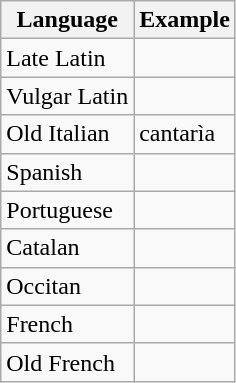<table class="wikitable">
<tr>
<th scope="col">Language</th>
<th scope="col">Example</th>
</tr>
<tr>
<td>Late Latin</td>
<td></td>
</tr>
<tr>
<td>Vulgar Latin</td>
<td></td>
</tr>
<tr>
<td>Old Italian</td>
<td>cantarìa</td>
</tr>
<tr>
<td>Spanish</td>
<td></td>
</tr>
<tr>
<td>Portuguese</td>
<td></td>
</tr>
<tr>
<td>Catalan</td>
<td></td>
</tr>
<tr>
<td>Occitan</td>
<td></td>
</tr>
<tr>
<td>French</td>
<td></td>
</tr>
<tr>
<td>Old French</td>
<td></td>
</tr>
</table>
